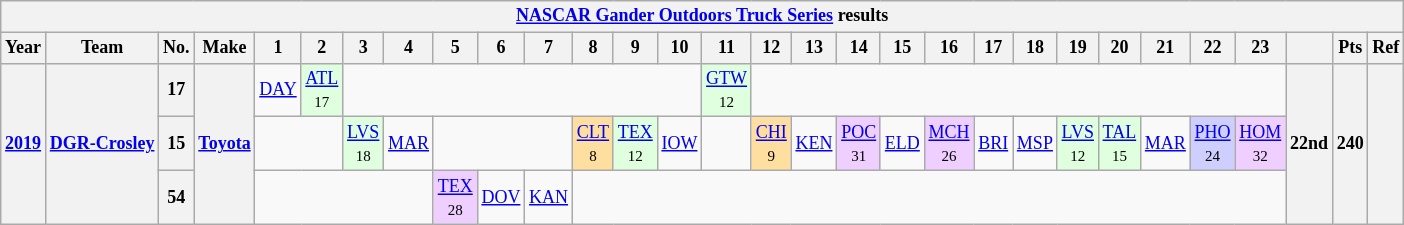<table class="wikitable" style="text-align:center; font-size:75%">
<tr>
<th colspan=30><a href='#'>NASCAR Gander Outdoors Truck Series</a> results</th>
</tr>
<tr>
<th>Year</th>
<th>Team</th>
<th>No.</th>
<th>Make</th>
<th>1</th>
<th>2</th>
<th>3</th>
<th>4</th>
<th>5</th>
<th>6</th>
<th>7</th>
<th>8</th>
<th>9</th>
<th>10</th>
<th>11</th>
<th>12</th>
<th>13</th>
<th>14</th>
<th>15</th>
<th>16</th>
<th>17</th>
<th>18</th>
<th>19</th>
<th>20</th>
<th>21</th>
<th>22</th>
<th>23</th>
<th></th>
<th>Pts</th>
<th>Ref</th>
</tr>
<tr>
<th rowspan=3><a href='#'>2019</a></th>
<th rowspan=3><a href='#'>DGR-Crosley</a></th>
<th>17</th>
<th rowspan=3><a href='#'>Toyota</a></th>
<td><a href='#'>DAY</a></td>
<td style="background:#DFFFDF;"><a href='#'>ATL</a><br><small>17</small></td>
<td colspan=8></td>
<td style="background:#DFFFDF;"><a href='#'>GTW</a><br><small>12</small></td>
<td colspan=12></td>
<th rowspan=3>22nd</th>
<th rowspan=3>240</th>
<th rowspan=3></th>
</tr>
<tr>
<th>15</th>
<td colspan=2></td>
<td style="background:#DFFFDF;"><a href='#'>LVS</a><br><small>18</small></td>
<td><a href='#'>MAR</a></td>
<td colspan=3></td>
<td style="background:#FFDF9F;"><a href='#'>CLT</a><br><small>8</small></td>
<td style="background:#DFFFDF;"><a href='#'>TEX</a><br><small>12</small></td>
<td><a href='#'>IOW</a></td>
<td></td>
<td style="background:#FFDF9F;"><a href='#'>CHI</a><br><small>9</small></td>
<td><a href='#'>KEN</a></td>
<td style="background:#EFCFFF;"><a href='#'>POC</a><br><small>31</small></td>
<td><a href='#'>ELD</a></td>
<td style="background:#EFCFFF;"><a href='#'>MCH</a><br><small>26</small></td>
<td><a href='#'>BRI</a></td>
<td><a href='#'>MSP</a></td>
<td style="background:#DFFFDF;"><a href='#'>LVS</a><br><small>12</small></td>
<td style="background:#DFFFDF;"><a href='#'>TAL</a><br><small>15</small></td>
<td><a href='#'>MAR</a></td>
<td style="background:#CFCFFF;"><a href='#'>PHO</a><br><small>24</small></td>
<td style="background:#EFCFFF;"><a href='#'>HOM</a><br><small>32</small></td>
</tr>
<tr>
<th>54</th>
<td colspan=4></td>
<td style="background:#EFCFFF;"><a href='#'>TEX</a><br><small>28</small></td>
<td><a href='#'>DOV</a></td>
<td><a href='#'>KAN</a></td>
<td colspan=16></td>
</tr>
</table>
